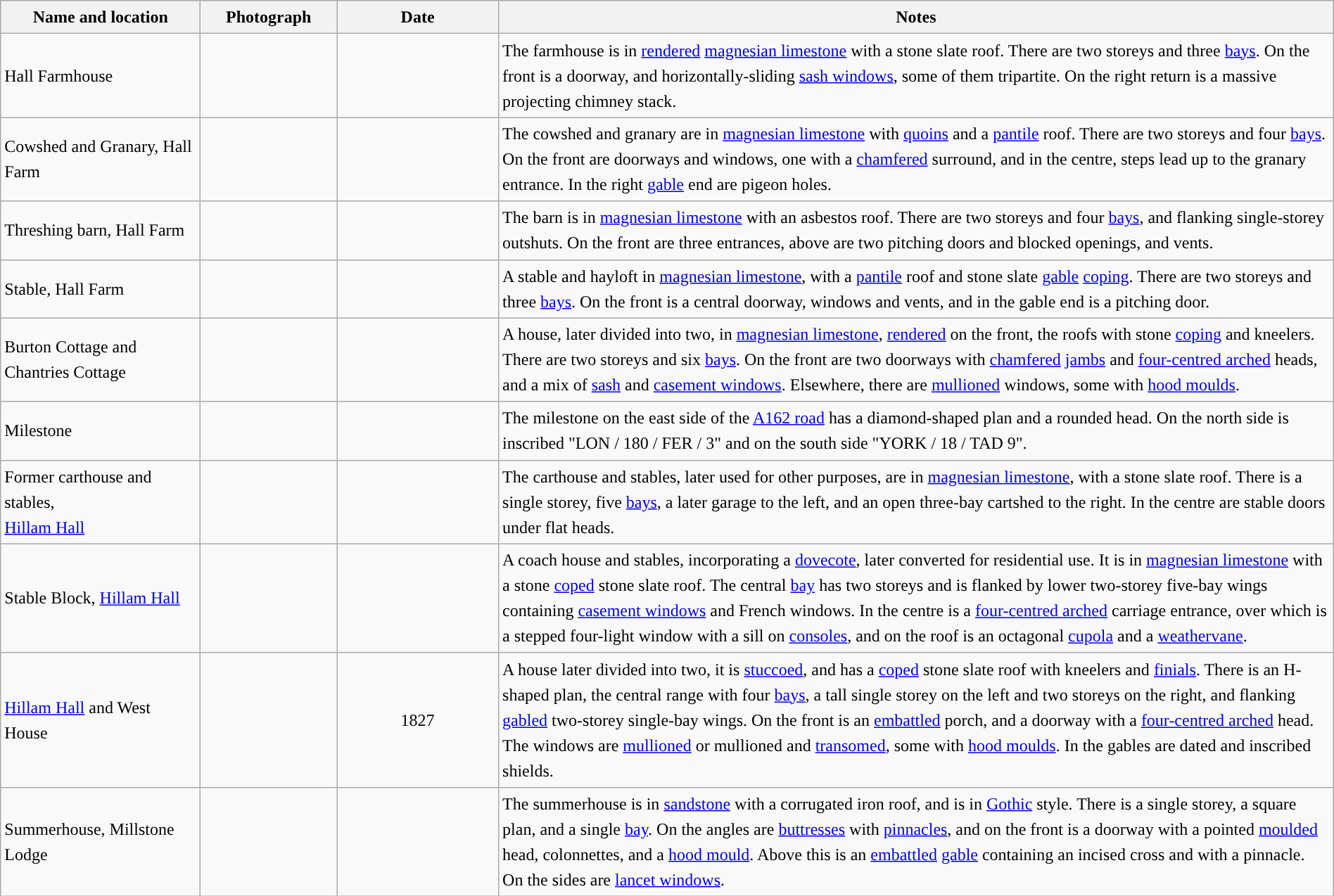<table class="wikitable sortable plainrowheaders" style="width:100%;border:0px;text-align:left;line-height:150%;">
<tr>
<th scope="col"  style="width:150px">Name and location</th>
<th scope="col"  style="width:100px" class="unsortable">Photograph</th>
<th scope="col"  style="width:120px">Date</th>
<th scope="col"  style="width:650px" class="unsortable">Notes</th>
</tr>
<tr>
<td>Hall Farmhouse<br><small></small></td>
<td></td>
<td align="center"></td>
<td>The farmhouse is in <a href='#'>rendered</a> <a href='#'>magnesian limestone</a> with a stone slate roof. There are two storeys and three <a href='#'>bays</a>. On the front is a doorway, and horizontally-sliding <a href='#'>sash windows</a>, some of them tripartite. On the right return is a massive projecting chimney stack.</td>
</tr>
<tr>
<td>Cowshed and Granary, Hall Farm<br><small></small></td>
<td></td>
<td align="center"></td>
<td>The cowshed and granary are in <a href='#'>magnesian limestone</a> with <a href='#'>quoins</a> and a <a href='#'>pantile</a> roof. There are two storeys and four <a href='#'>bays</a>. On the front are doorways and windows, one with a <a href='#'>chamfered</a> surround, and in the centre, steps lead up to the granary entrance. In the right <a href='#'>gable</a> end are pigeon holes.</td>
</tr>
<tr>
<td>Threshing barn, Hall Farm<br><small></small></td>
<td></td>
<td align="center"></td>
<td>The barn is in <a href='#'>magnesian limestone</a> with an asbestos roof. There are two storeys and four <a href='#'>bays</a>, and flanking single-storey outshuts. On the front are three entrances, above are two pitching doors and blocked openings, and vents.</td>
</tr>
<tr>
<td>Stable, Hall Farm<br><small></small></td>
<td></td>
<td align="center"></td>
<td>A stable and hayloft in <a href='#'>magnesian limestone</a>, with a <a href='#'>pantile</a> roof and stone slate <a href='#'>gable</a> <a href='#'>coping</a>. There are two storeys and three <a href='#'>bays</a>. On the front is a central doorway, windows and vents, and in the gable end is a pitching door.</td>
</tr>
<tr>
<td>Burton Cottage and Chantries Cottage<br><small></small></td>
<td></td>
<td align="center"></td>
<td>A house, later divided into two, in <a href='#'>magnesian limestone</a>, <a href='#'>rendered</a> on the front, the roofs with stone <a href='#'>coping</a> and kneelers. There are two storeys and six <a href='#'>bays</a>. On the front are two doorways with <a href='#'>chamfered</a> <a href='#'>jambs</a> and <a href='#'>four-centred arched</a> heads, and a mix of <a href='#'>sash</a> and <a href='#'>casement windows</a>. Elsewhere, there are <a href='#'>mullioned</a> windows, some with <a href='#'>hood moulds</a>.</td>
</tr>
<tr>
<td>Milestone<br><small></small></td>
<td></td>
<td align="center"></td>
<td>The milestone on the east side of the <a href='#'>A162 road</a> has a diamond-shaped plan and a rounded head.  On the north side is inscribed "LON / 180 / FER / 3" and on the south side "YORK / 18 / TAD 9".</td>
</tr>
<tr>
<td>Former carthouse and stables,<br><a href='#'>Hillam Hall</a><br><small></small></td>
<td></td>
<td align="center"></td>
<td>The carthouse and stables, later used for other purposes, are in <a href='#'>magnesian limestone</a>, with a stone slate roof. There is a single storey, five <a href='#'>bays</a>, a later garage to the left, and an open three-bay cartshed to the right. In the centre are stable doors under flat heads.</td>
</tr>
<tr>
<td>Stable Block, <a href='#'>Hillam Hall</a><br><small></small></td>
<td></td>
<td align="center"></td>
<td>A coach house and stables, incorporating a <a href='#'>dovecote</a>, later converted for residential use. It is in <a href='#'>magnesian limestone</a> with a stone <a href='#'>coped</a> stone slate roof. The central <a href='#'>bay</a> has two storeys and is flanked by lower two-storey five-bay wings containing <a href='#'>casement windows</a> and French windows. In the centre is a <a href='#'>four-centred arched</a> carriage entrance, over which is a stepped four-light window with a sill on <a href='#'>consoles</a>, and on the roof is an octagonal <a href='#'>cupola</a> and a <a href='#'>weathervane</a>.</td>
</tr>
<tr>
<td><a href='#'>Hillam Hall</a> and West House<br><small></small></td>
<td></td>
<td align="center">1827</td>
<td>A house later divided into two, it is <a href='#'>stuccoed</a>, and has a <a href='#'>coped</a> stone slate roof with kneelers and <a href='#'>finials</a>. There is an H-shaped plan, the central range with four <a href='#'>bays</a>, a tall single storey on the left and two storeys on the right, and flanking <a href='#'>gabled</a> two-storey single-bay wings. On the front is an <a href='#'>embattled</a> porch, and a doorway with a <a href='#'>four-centred arched</a> head. The windows are <a href='#'>mullioned</a> or mullioned and <a href='#'>transomed</a>, some with <a href='#'>hood moulds</a>. In the gables are dated and inscribed shields.</td>
</tr>
<tr>
<td>Summerhouse, Millstone Lodge<br><small></small></td>
<td></td>
<td align="center"></td>
<td>The summerhouse is in <a href='#'>sandstone</a> with a corrugated iron roof, and is in <a href='#'>Gothic</a> style. There is a single storey, a square plan, and a single <a href='#'>bay</a>. On the angles are <a href='#'>buttresses</a> with <a href='#'>pinnacles</a>, and on the front is a doorway with a pointed <a href='#'>moulded</a> head, colonnettes, and a <a href='#'>hood mould</a>. Above this is an <a href='#'>embattled</a> <a href='#'>gable</a> containing an incised cross and with a pinnacle. On the sides are <a href='#'>lancet windows</a>.</td>
</tr>
<tr>
</tr>
</table>
